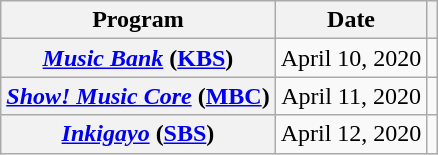<table class="wikitable sortable plainrowheaders" style="text-align:center;">
<tr>
<th scope="col">Program</th>
<th scope="col">Date</th>
<th scope="col"></th>
</tr>
<tr>
<th scope="row"><em><a href='#'>Music Bank</a></em> (<a href='#'>KBS</a>)</th>
<td>April 10, 2020</td>
<td></td>
</tr>
<tr>
<th scope="row"><em><a href='#'>Show! Music Core</a></em> (<a href='#'>MBC</a>)</th>
<td>April 11, 2020</td>
<td></td>
</tr>
<tr>
<th scope="row"><em><a href='#'>Inkigayo</a></em> (<a href='#'>SBS</a>)</th>
<td>April 12, 2020</td>
<td></td>
</tr>
</table>
